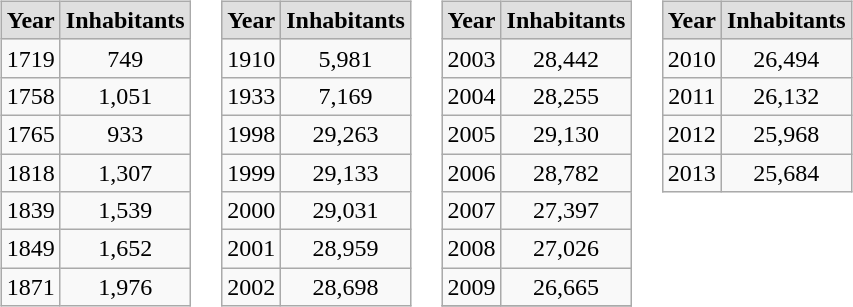<table>
<tr>
<td valign="top"><br><table class="wikitable">
<tr>
<th style="background:#dfdfdf;">Year</th>
<th style="background:#dfdfdf;">Inhabitants</th>
</tr>
<tr align=center>
<td>1719</td>
<td>749</td>
</tr>
<tr align=center>
<td>1758</td>
<td>1,051</td>
</tr>
<tr align=center>
<td>1765</td>
<td>933</td>
</tr>
<tr align=center>
<td>1818</td>
<td>1,307</td>
</tr>
<tr align=center>
<td>1839</td>
<td>1,539</td>
</tr>
<tr align=center>
<td>1849</td>
<td>1,652</td>
</tr>
<tr align=center>
<td>1871</td>
<td>1,976</td>
</tr>
</table>
</td>
<td valign="top"><br><table class="wikitable">
<tr>
<th style="background:#dfdfdf;">Year</th>
<th style="background:#dfdfdf;">Inhabitants</th>
</tr>
<tr align=center>
<td>1910</td>
<td>5,981</td>
</tr>
<tr align=center>
<td>1933</td>
<td>7,169</td>
</tr>
<tr align=center>
<td>1998</td>
<td>29,263</td>
</tr>
<tr align=center>
<td>1999</td>
<td>29,133</td>
</tr>
<tr align=center>
<td>2000</td>
<td>29,031</td>
</tr>
<tr align=center>
<td>2001</td>
<td>28,959</td>
</tr>
<tr align=center>
<td>2002</td>
<td>28,698</td>
</tr>
</table>
</td>
<td valign="top"><br><table class="wikitable">
<tr>
<th style="background:#dfdfdf;">Year</th>
<th style="background:#dfdfdf;">Inhabitants</th>
</tr>
<tr align=center>
<td>2003</td>
<td>28,442</td>
</tr>
<tr align=center>
<td>2004</td>
<td>28,255</td>
</tr>
<tr align=center>
<td>2005</td>
<td>29,130</td>
</tr>
<tr align=center>
<td>2006</td>
<td>28,782</td>
</tr>
<tr align=center>
<td>2007</td>
<td>27,397</td>
</tr>
<tr align=center>
<td>2008</td>
<td>27,026</td>
</tr>
<tr align=center>
<td>2009</td>
<td>26,665</td>
</tr>
<tr align=center>
</tr>
</table>
</td>
<td valign="top"><br><table class="wikitable">
<tr>
<th style="background:#dfdfdf;">Year</th>
<th style="background:#dfdfdf;">Inhabitants</th>
</tr>
<tr align=center>
<td>2010</td>
<td>26,494</td>
</tr>
<tr align=center>
<td>2011</td>
<td>26,132</td>
</tr>
<tr align=center>
<td>2012</td>
<td>25,968</td>
</tr>
<tr align=center>
<td>2013</td>
<td>25,684</td>
</tr>
</table>
</td>
</tr>
</table>
